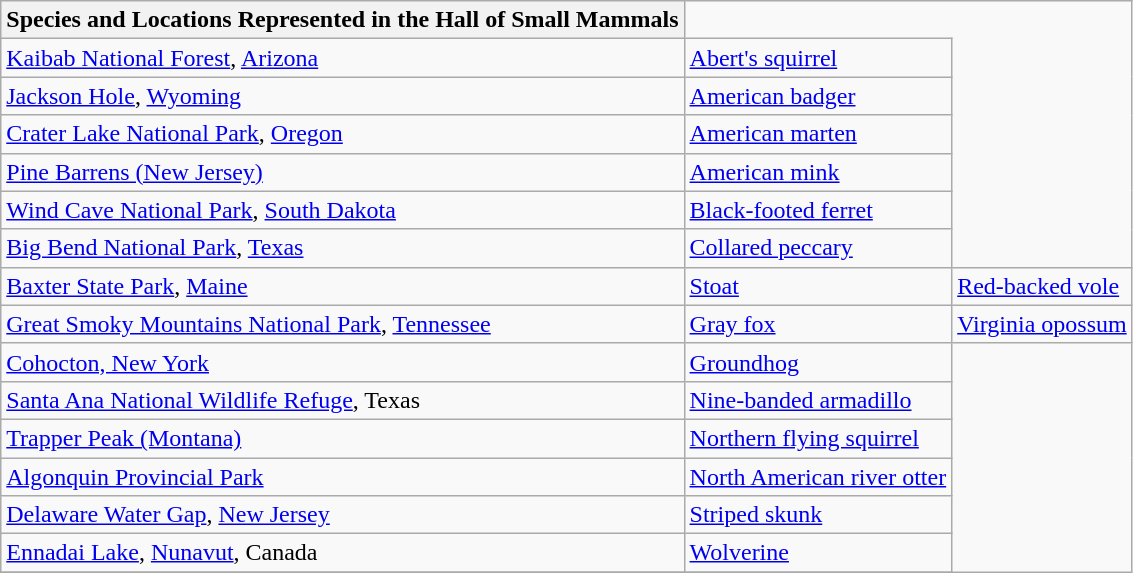<table class="wikitable collapsible collapsed">
<tr>
<th>Species and Locations Represented in the Hall of Small Mammals</th>
</tr>
<tr>
<td><a href='#'>Kaibab National Forest</a>, <a href='#'>Arizona</a></td>
<td><a href='#'>Abert's squirrel</a></td>
</tr>
<tr>
<td><a href='#'>Jackson Hole</a>, <a href='#'>Wyoming</a></td>
<td><a href='#'>American badger</a></td>
</tr>
<tr>
<td><a href='#'>Crater Lake National Park</a>, <a href='#'>Oregon</a></td>
<td><a href='#'>American marten</a></td>
</tr>
<tr>
<td><a href='#'>Pine Barrens (New Jersey)</a></td>
<td><a href='#'>American mink</a></td>
</tr>
<tr>
<td><a href='#'>Wind Cave National Park</a>, <a href='#'>South Dakota</a></td>
<td><a href='#'>Black-footed ferret</a></td>
</tr>
<tr>
<td><a href='#'>Big Bend National Park</a>, <a href='#'>Texas</a></td>
<td><a href='#'>Collared peccary</a></td>
</tr>
<tr>
<td><a href='#'>Baxter State Park</a>, <a href='#'>Maine</a></td>
<td><a href='#'>Stoat</a></td>
<td><a href='#'>Red-backed vole</a></td>
</tr>
<tr>
<td><a href='#'>Great Smoky Mountains National Park</a>, <a href='#'>Tennessee</a></td>
<td><a href='#'>Gray fox</a></td>
<td><a href='#'>Virginia opossum</a></td>
</tr>
<tr>
<td><a href='#'>Cohocton, New York</a></td>
<td><a href='#'>Groundhog</a></td>
</tr>
<tr>
<td><a href='#'>Santa Ana National Wildlife Refuge</a>, Texas</td>
<td><a href='#'>Nine-banded armadillo</a></td>
</tr>
<tr>
<td><a href='#'>Trapper Peak (Montana)</a></td>
<td><a href='#'>Northern flying squirrel</a></td>
</tr>
<tr>
<td><a href='#'>Algonquin Provincial Park</a></td>
<td><a href='#'>North American river otter</a></td>
</tr>
<tr>
<td><a href='#'>Delaware Water Gap</a>, <a href='#'>New Jersey</a></td>
<td><a href='#'>Striped skunk</a></td>
</tr>
<tr>
<td><a href='#'>Ennadai Lake</a>, <a href='#'>Nunavut</a>, Canada</td>
<td><a href='#'>Wolverine</a></td>
</tr>
<tr>
</tr>
</table>
